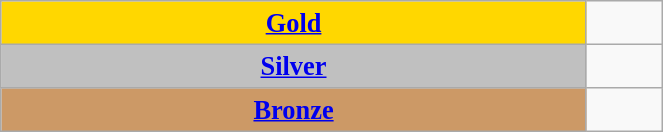<table class="wikitable" style=" text-align:center; font-size:110%;" width="35%">
<tr>
<td bgcolor="gold"><strong><a href='#'>Gold</a></strong></td>
<td></td>
</tr>
<tr>
<td bgcolor="silver"><strong><a href='#'>Silver</a></strong></td>
<td></td>
</tr>
<tr>
<td bgcolor="CC9966"><strong><a href='#'>Bronze</a></strong></td>
<td></td>
</tr>
</table>
